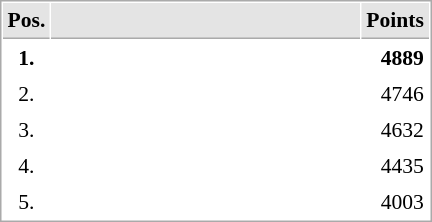<table cellspacing="1" cellpadding="3" style="border:1px solid #AAAAAA;font-size:90%">
<tr bgcolor="#E4E4E4">
<th style="border-bottom:1px solid #AAAAAA" width=10>Pos.</th>
<th style="border-bottom:1px solid #AAAAAA" width=200></th>
<th style="border-bottom:1px solid #AAAAAA" width=20>Points</th>
</tr>
<tr>
<td align="center"><strong>1.</strong></td>
<td><strong></strong></td>
<td align="right"><strong>4889</strong></td>
</tr>
<tr>
<td align="center">2.</td>
<td></td>
<td align="right">4746</td>
</tr>
<tr>
<td align="center">3.</td>
<td></td>
<td align="right">4632</td>
</tr>
<tr>
<td align="center">4.</td>
<td></td>
<td align="right">4435</td>
</tr>
<tr>
<td align="center">5.</td>
<td></td>
<td align="right">4003</td>
</tr>
</table>
